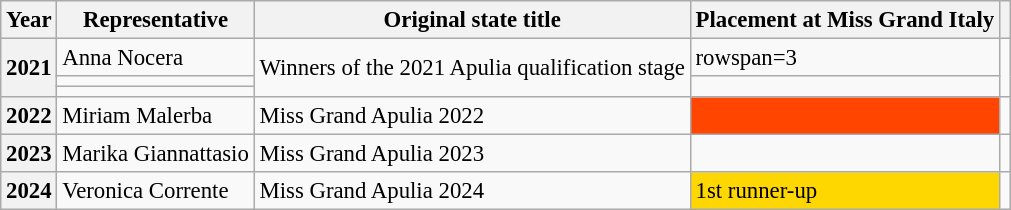<table class="wikitable defaultcenter col2left" style="font-size:95%;">
<tr>
<th>Year</th>
<th>Representative</th>
<th>Original state title</th>
<th>Placement at Miss Grand Italy</th>
<th></th>
</tr>
<tr>
<th rowspan=3>2021</th>
<td>Anna Nocera</td>
<td rowspan=3>Winners of the 2021 Apulia qualification stage</td>
<td>rowspan=3 </td>
<td rowspan=3></td>
</tr>
<tr>
<td></td>
</tr>
<tr>
<td></td>
</tr>
<tr>
<th>2022</th>
<td>Miriam Malerba</td>
<td>Miss Grand Apulia 2022</td>
<td bgcolor=orangered></td>
<td></td>
</tr>
<tr>
<th>2023</th>
<td>Marika Giannattasio</td>
<td>Miss Grand Apulia 2023</td>
<td></td>
<td></td>
</tr>
<tr>
<th>2024</th>
<td>Veronica Corrente</td>
<td>Miss Grand Apulia 2024</td>
<td bgcolor=gold>1st runner-up</td>
<td></td>
</tr>
</table>
